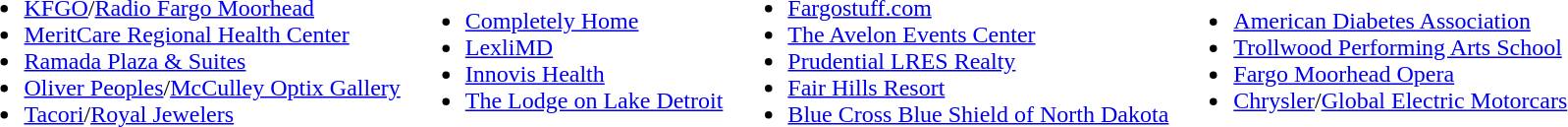<table>
<tr>
<td><br><ul><li><a href='#'>KFGO</a>/<a href='#'>Radio Fargo Moorhead</a></li><li><a href='#'>MeritCare Regional Health Center</a></li><li><a href='#'>Ramada Plaza & Suites</a></li><li><a href='#'>Oliver Peoples</a>/<a href='#'>McCulley Optix Gallery</a></li><li><a href='#'>Tacori</a>/<a href='#'>Royal Jewelers</a></li></ul></td>
<td><br><ul><li><a href='#'>Completely Home</a></li><li><a href='#'>LexliMD</a></li><li><a href='#'>Innovis Health</a></li><li><a href='#'>The Lodge on Lake Detroit</a></li></ul></td>
<td><br><ul><li><a href='#'>Fargostuff.com</a></li><li><a href='#'>The Avelon Events Center</a></li><li><a href='#'>Prudential LRES Realty</a></li><li><a href='#'>Fair Hills Resort</a></li><li><a href='#'>Blue Cross Blue Shield of North Dakota</a></li></ul></td>
<td><br><ul><li><a href='#'>American Diabetes Association</a></li><li><a href='#'>Trollwood Performing Arts School</a></li><li><a href='#'>Fargo Moorhead Opera</a></li><li><a href='#'>Chrysler</a>/<a href='#'>Global Electric Motorcars</a></li></ul></td>
</tr>
</table>
